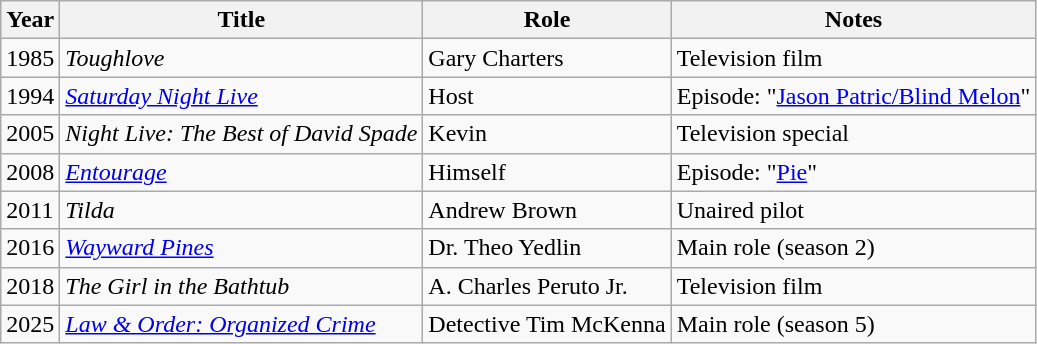<table class="wikitable sortable">
<tr>
<th>Year</th>
<th>Title</th>
<th>Role</th>
<th>Notes</th>
</tr>
<tr>
<td>1985</td>
<td><em>Toughlove</em></td>
<td>Gary Charters</td>
<td>Television film</td>
</tr>
<tr>
<td>1994</td>
<td><em><a href='#'>Saturday Night Live</a></em></td>
<td>Host</td>
<td>Episode: "<a href='#'>Jason Patric/Blind Melon</a>"</td>
</tr>
<tr>
<td>2005</td>
<td><em>Night Live: The Best of David Spade</em></td>
<td>Kevin</td>
<td>Television special</td>
</tr>
<tr>
<td>2008</td>
<td><em><a href='#'>Entourage</a></em></td>
<td>Himself</td>
<td>Episode: "<a href='#'>Pie</a>"</td>
</tr>
<tr>
<td>2011</td>
<td><em>Tilda</em></td>
<td>Andrew Brown</td>
<td>Unaired pilot</td>
</tr>
<tr>
<td>2016</td>
<td><em><a href='#'>Wayward Pines</a></em></td>
<td>Dr. Theo Yedlin</td>
<td>Main role (season 2)</td>
</tr>
<tr>
<td>2018</td>
<td><em>The Girl in the Bathtub</em></td>
<td>A. Charles Peruto Jr.</td>
<td>Television film</td>
</tr>
<tr>
<td>2025</td>
<td><em><a href='#'>Law & Order: Organized Crime</a></em></td>
<td>Detective Tim McKenna</td>
<td>Main role (season 5)</td>
</tr>
</table>
